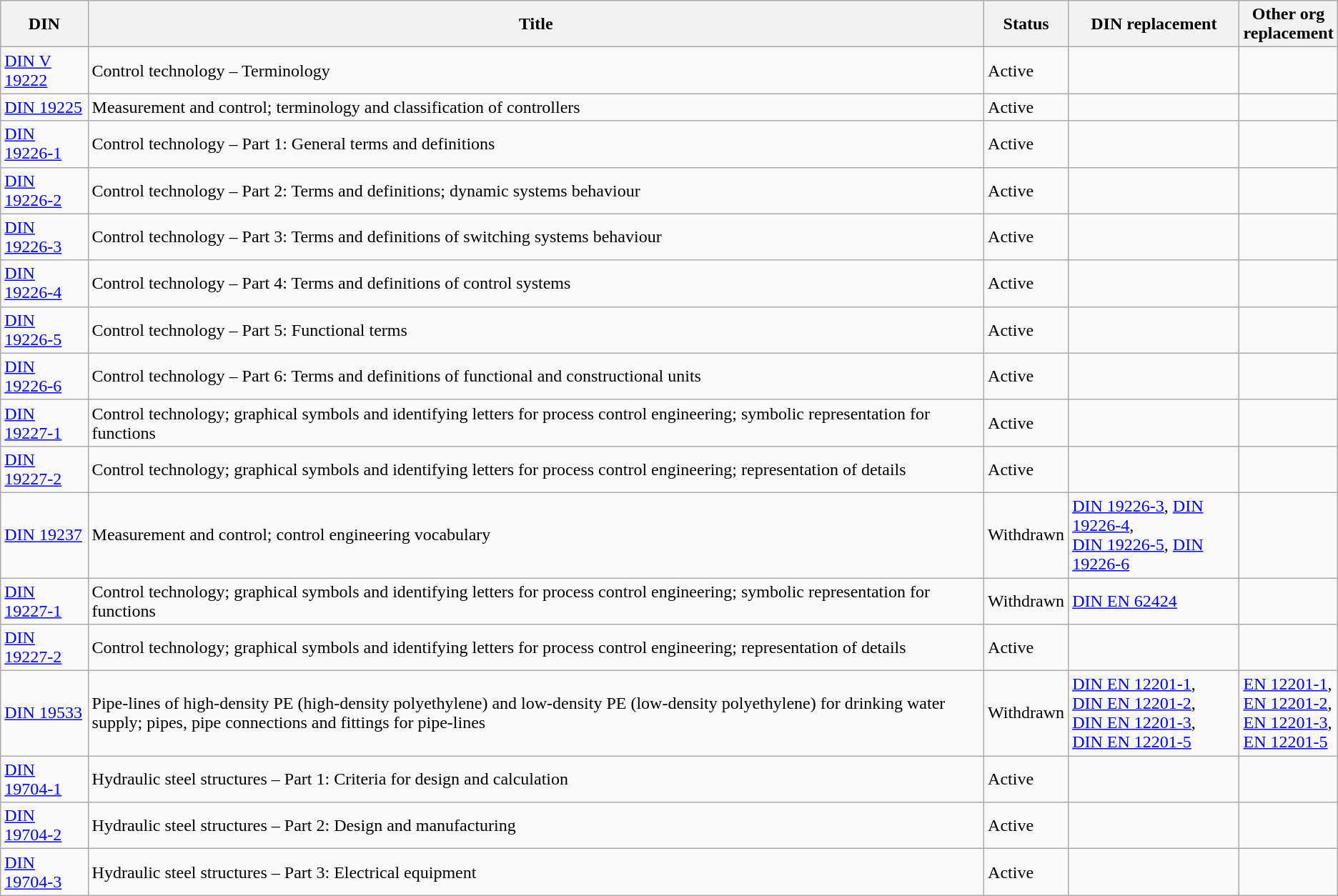<table class="wikitable sortable">
<tr>
<th>DIN</th>
<th>Title</th>
<th>Status</th>
<th>DIN replacement</th>
<th>Other org<br>replacement</th>
</tr>
<tr>
<td><a href='#'>DIN V 19222</a></td>
<td>Control technology – Terminology</td>
<td>Active</td>
<td></td>
<td></td>
</tr>
<tr>
<td><a href='#'>DIN 19225</a></td>
<td>Measurement and control; terminology and classification of controllers</td>
<td>Active</td>
<td></td>
<td></td>
</tr>
<tr>
<td><a href='#'>DIN 19226-1</a></td>
<td>Control technology – Part 1: General terms and definitions</td>
<td>Active</td>
<td></td>
<td></td>
</tr>
<tr>
<td><a href='#'>DIN 19226-2</a></td>
<td>Control technology – Part 2: Terms and definitions; dynamic systems behaviour</td>
<td>Active</td>
<td></td>
<td></td>
</tr>
<tr>
<td><a href='#'>DIN 19226-3</a></td>
<td>Control technology – Part 3: Terms and definitions of switching systems behaviour</td>
<td>Active</td>
<td></td>
<td></td>
</tr>
<tr>
<td><a href='#'>DIN 19226-4</a></td>
<td>Control technology – Part 4: Terms and definitions of control systems</td>
<td>Active</td>
<td></td>
<td></td>
</tr>
<tr>
<td><a href='#'>DIN 19226-5</a></td>
<td>Control technology – Part 5: Functional terms</td>
<td>Active</td>
<td></td>
<td></td>
</tr>
<tr>
<td><a href='#'>DIN 19226-6</a></td>
<td>Control technology – Part 6: Terms and definitions of functional and constructional units</td>
<td>Active</td>
<td></td>
<td></td>
</tr>
<tr>
<td><a href='#'>DIN 19227-1</a></td>
<td>Control technology; graphical symbols and identifying letters for process control engineering; symbolic representation for functions</td>
<td>Active</td>
<td></td>
<td></td>
</tr>
<tr>
<td><a href='#'>DIN 19227-2</a></td>
<td>Control technology; graphical symbols and identifying letters for process control engineering; representation of details</td>
<td>Active</td>
<td></td>
<td></td>
</tr>
<tr>
<td><a href='#'>DIN 19237</a></td>
<td>Measurement and control; control engineering vocabulary</td>
<td>Withdrawn</td>
<td><a href='#'>DIN 19226-3</a>, <a href='#'>DIN 19226-4</a>,<br><a href='#'>DIN 19226-5</a>, <a href='#'>DIN 19226-6</a></td>
<td></td>
</tr>
<tr>
<td><a href='#'>DIN 19227-1</a></td>
<td>Control technology; graphical symbols and identifying letters for process control engineering; symbolic representation for functions</td>
<td>Withdrawn</td>
<td><a href='#'>DIN EN 62424</a></td>
<td></td>
</tr>
<tr>
<td><a href='#'>DIN 19227-2</a></td>
<td>Control technology; graphical symbols and identifying letters for process control engineering; representation of details</td>
<td>Active</td>
<td></td>
<td></td>
</tr>
<tr>
<td><a href='#'>DIN 19533</a></td>
<td>Pipe-lines of high-density PE (high-density polyethylene) and low-density PE (low-density polyethylene) for drinking water supply; pipes, pipe connections and fittings for pipe-lines</td>
<td>Withdrawn</td>
<td><a href='#'>DIN EN 12201-1</a>,<br><a href='#'>DIN EN 12201-2</a>,<br><a href='#'>DIN EN 12201-3</a>,<br><a href='#'>DIN EN 12201-5</a></td>
<td><a href='#'>EN 12201-1</a>,<br><a href='#'>EN 12201-2</a>,<br><a href='#'>EN 12201-3</a>,<br><a href='#'>EN 12201-5</a></td>
</tr>
<tr>
<td><a href='#'>DIN 19704-1</a></td>
<td>Hydraulic steel structures – Part 1: Criteria for design and calculation</td>
<td>Active</td>
<td></td>
<td></td>
</tr>
<tr>
<td><a href='#'>DIN 19704-2</a></td>
<td>Hydraulic steel structures – Part 2: Design and manufacturing</td>
<td>Active</td>
<td></td>
<td></td>
</tr>
<tr>
<td><a href='#'>DIN 19704-3</a></td>
<td>Hydraulic steel structures – Part 3: Electrical equipment</td>
<td>Active</td>
<td></td>
<td></td>
</tr>
</table>
